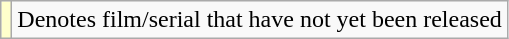<table class="wikitable">
<tr>
<td style="background:#ffc;"></td>
<td>Denotes film/serial that have not yet been released</td>
</tr>
</table>
